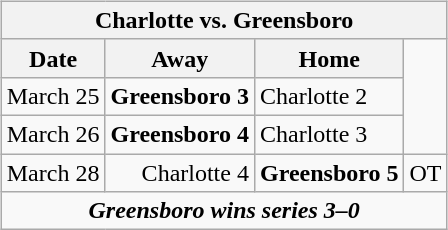<table cellspacing="10">
<tr>
<td valign="top"><br><table class="wikitable">
<tr>
<th bgcolor="#DDDDDD" colspan="4">Charlotte vs. Greensboro</th>
</tr>
<tr>
<th>Date</th>
<th>Away</th>
<th>Home</th>
</tr>
<tr>
<td>March 25</td>
<td align="right"><strong>Greensboro 3</strong></td>
<td>Charlotte 2</td>
</tr>
<tr>
<td>March 26</td>
<td align="right"><strong>Greensboro 4</strong></td>
<td>Charlotte 3</td>
</tr>
<tr>
<td>March 28</td>
<td align="right">Charlotte 4</td>
<td><strong>Greensboro 5</strong></td>
<td>OT</td>
</tr>
<tr align="center">
<td colspan="4"><strong><em>Greensboro wins series 3–0</em></strong></td>
</tr>
</table>
</td>
</tr>
</table>
